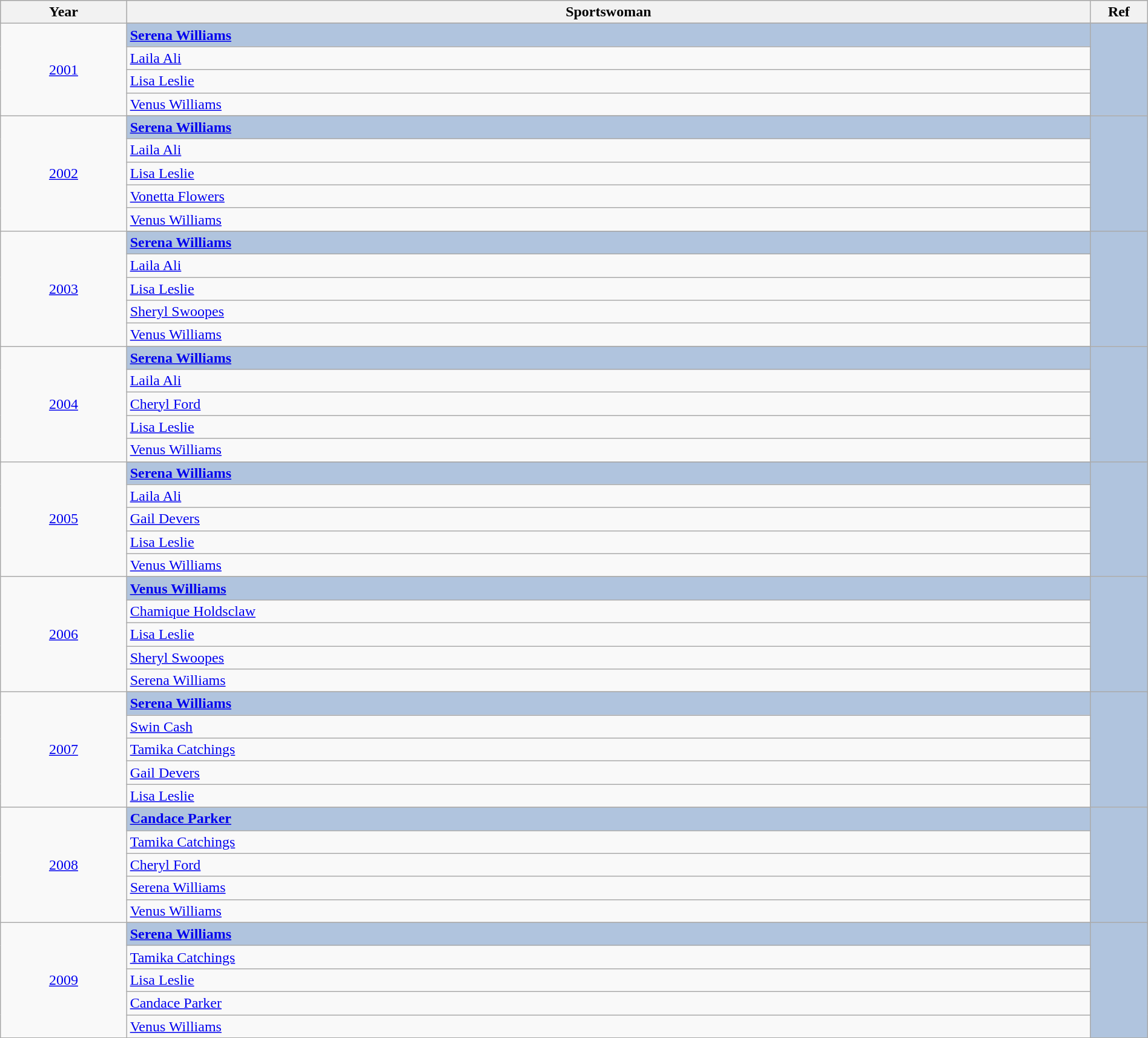<table class="wikitable" style="width:100%;">
<tr style="background:#bebebe;">
<th style="width:11%;">Year</th>
<th style="width:84%;">Sportswoman</th>
<th style="width:5%;">Ref</th>
</tr>
<tr>
<td rowspan="5" align="center"><a href='#'>2001</a></td>
</tr>
<tr style="background:#B0C4DE">
<td><strong><a href='#'>Serena Williams</a></strong></td>
<td rowspan="5" align="center"></td>
</tr>
<tr>
<td><a href='#'>Laila Ali</a></td>
</tr>
<tr>
<td><a href='#'>Lisa Leslie</a></td>
</tr>
<tr>
<td><a href='#'>Venus Williams</a></td>
</tr>
<tr>
<td rowspan="6" align="center"><a href='#'>2002</a></td>
</tr>
<tr style="background:#B0C4DE">
<td><strong><a href='#'>Serena Williams</a></strong></td>
<td rowspan="6" align="center"></td>
</tr>
<tr>
<td><a href='#'>Laila Ali</a></td>
</tr>
<tr>
<td><a href='#'>Lisa Leslie</a></td>
</tr>
<tr>
<td><a href='#'>Vonetta Flowers</a></td>
</tr>
<tr>
<td><a href='#'>Venus Williams</a></td>
</tr>
<tr>
<td rowspan="6" align="center"><a href='#'>2003</a></td>
</tr>
<tr style="background:#B0C4DE">
<td><strong><a href='#'>Serena Williams</a></strong></td>
<td rowspan="6" align="center"></td>
</tr>
<tr>
<td><a href='#'>Laila Ali</a></td>
</tr>
<tr>
<td><a href='#'>Lisa Leslie</a></td>
</tr>
<tr>
<td><a href='#'>Sheryl Swoopes</a></td>
</tr>
<tr>
<td><a href='#'>Venus Williams</a></td>
</tr>
<tr>
<td rowspan="6" align="center"><a href='#'>2004</a></td>
</tr>
<tr style="background:#B0C4DE">
<td><strong><a href='#'>Serena Williams</a></strong></td>
<td rowspan="6" align="center"></td>
</tr>
<tr>
<td><a href='#'>Laila Ali</a></td>
</tr>
<tr>
<td><a href='#'>Cheryl Ford</a></td>
</tr>
<tr>
<td><a href='#'>Lisa Leslie</a></td>
</tr>
<tr>
<td><a href='#'>Venus Williams</a></td>
</tr>
<tr>
<td rowspan="6" align="center"><a href='#'>2005</a></td>
</tr>
<tr style="background:#B0C4DE">
<td><strong><a href='#'>Serena Williams</a></strong></td>
<td rowspan="6" align="center"></td>
</tr>
<tr>
<td><a href='#'>Laila Ali</a></td>
</tr>
<tr>
<td><a href='#'>Gail Devers</a></td>
</tr>
<tr>
<td><a href='#'>Lisa Leslie</a></td>
</tr>
<tr>
<td><a href='#'>Venus Williams</a></td>
</tr>
<tr>
<td rowspan="6" align="center"><a href='#'>2006</a></td>
</tr>
<tr style="background:#B0C4DE">
<td><strong><a href='#'>Venus Williams</a></strong></td>
<td rowspan="6" align="center"></td>
</tr>
<tr>
<td><a href='#'>Chamique Holdsclaw</a></td>
</tr>
<tr>
<td><a href='#'>Lisa Leslie</a></td>
</tr>
<tr>
<td><a href='#'>Sheryl Swoopes</a></td>
</tr>
<tr>
<td><a href='#'>Serena Williams</a></td>
</tr>
<tr>
<td rowspan="6" align="center"><a href='#'>2007</a></td>
</tr>
<tr style="background:#B0C4DE">
<td><strong><a href='#'>Serena Williams</a></strong></td>
<td rowspan="6" align="center"></td>
</tr>
<tr>
<td><a href='#'>Swin Cash</a></td>
</tr>
<tr>
<td><a href='#'>Tamika Catchings</a></td>
</tr>
<tr>
<td><a href='#'>Gail Devers</a></td>
</tr>
<tr>
<td><a href='#'>Lisa Leslie</a></td>
</tr>
<tr>
<td rowspan="6" align="center"><a href='#'>2008</a></td>
</tr>
<tr style="background:#B0C4DE">
<td><strong><a href='#'>Candace Parker</a></strong></td>
<td rowspan="6" align="center"></td>
</tr>
<tr>
<td><a href='#'>Tamika Catchings</a></td>
</tr>
<tr>
<td><a href='#'>Cheryl Ford</a></td>
</tr>
<tr>
<td><a href='#'>Serena Williams</a></td>
</tr>
<tr>
<td><a href='#'>Venus Williams</a></td>
</tr>
<tr>
<td rowspan="6" align="center"><a href='#'>2009</a></td>
</tr>
<tr style="background:#B0C4DE">
<td><strong><a href='#'>Serena Williams</a></strong></td>
<td rowspan="6" align="center"></td>
</tr>
<tr>
<td><a href='#'>Tamika Catchings</a></td>
</tr>
<tr>
<td><a href='#'>Lisa Leslie</a></td>
</tr>
<tr>
<td><a href='#'>Candace Parker</a></td>
</tr>
<tr>
<td><a href='#'>Venus Williams</a></td>
</tr>
</table>
